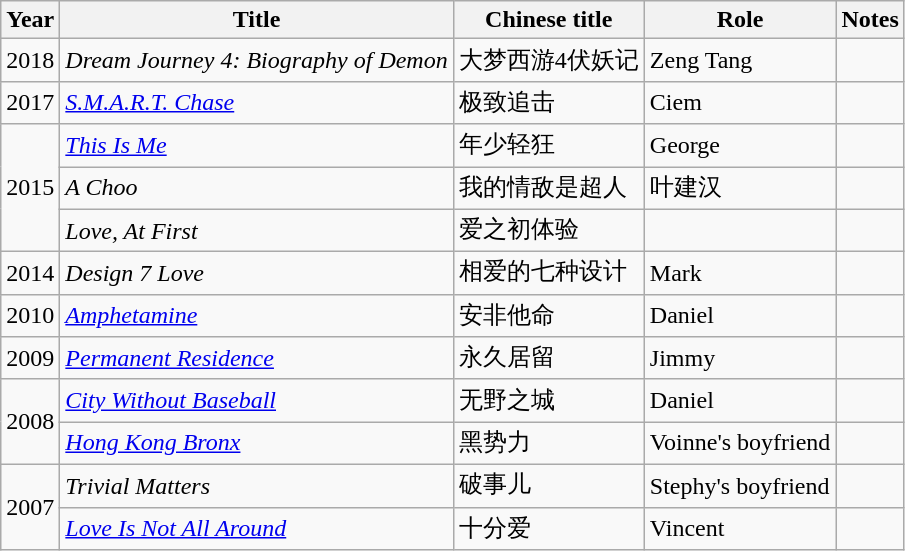<table class="wikitable">
<tr>
<th>Year</th>
<th>Title</th>
<th>Chinese title</th>
<th>Role</th>
<th>Notes</th>
</tr>
<tr>
<td>2018</td>
<td><em>Dream Journey 4: Biography of Demon</em></td>
<td>大梦西游4伏妖记</td>
<td>Zeng Tang</td>
<td></td>
</tr>
<tr>
<td>2017</td>
<td><em><a href='#'>S.M.A.R.T. Chase</a></em></td>
<td>极致追击</td>
<td>Ciem</td>
<td></td>
</tr>
<tr>
<td rowspan="3">2015</td>
<td><em><a href='#'>This Is Me</a></em></td>
<td>年少轻狂</td>
<td>George</td>
<td></td>
</tr>
<tr>
<td><em>A Choo</em></td>
<td>我的情敌是超人</td>
<td>叶建汉</td>
<td></td>
</tr>
<tr>
<td><em>Love, At First</em></td>
<td>爱之初体验</td>
<td></td>
<td></td>
</tr>
<tr>
<td>2014</td>
<td><em>Design 7 Love</em></td>
<td>相爱的七种设计</td>
<td>Mark</td>
<td></td>
</tr>
<tr>
<td>2010</td>
<td><em><a href='#'>Amphetamine</a></em></td>
<td>安非他命</td>
<td>Daniel</td>
<td></td>
</tr>
<tr>
<td>2009</td>
<td><em><a href='#'>Permanent Residence</a></em></td>
<td>永久居留</td>
<td>Jimmy</td>
<td></td>
</tr>
<tr>
<td rowspan="2">2008</td>
<td><em><a href='#'>City Without Baseball</a></em></td>
<td>无野之城</td>
<td>Daniel</td>
<td></td>
</tr>
<tr>
<td><em><a href='#'>Hong Kong Bronx</a></em></td>
<td>黑势力</td>
<td>Voinne's boyfriend</td>
<td></td>
</tr>
<tr>
<td rowspan="2">2007</td>
<td><em>Trivial Matters</em></td>
<td>破事儿</td>
<td>Stephy's boyfriend</td>
<td></td>
</tr>
<tr>
<td><em><a href='#'>Love Is Not All Around</a></em></td>
<td>十分爱</td>
<td>Vincent</td>
<td></td>
</tr>
</table>
